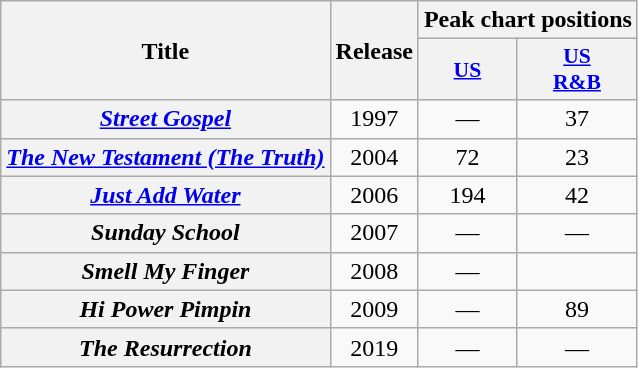<table class="wikitable plainrowheaders" style="text-align:center;">
<tr>
<th rowspan="2">Title</th>
<th rowspan="2">Release</th>
<th colspan="2">Peak chart positions</th>
</tr>
<tr>
<th scope="col" style=font-size:90%;"><a href='#'>US</a><br></th>
<th scope="col" style=font-size:90%;"><a href='#'>US<br>R&B</a><br></th>
</tr>
<tr>
<th scope="row"><em><a href='#'>Street Gospel</a></em></th>
<td>1997</td>
<td align="center">—</td>
<td align="center">37</td>
</tr>
<tr>
<th scope="row"><em><a href='#'>The New Testament (The Truth)</a></em></th>
<td>2004</td>
<td align="center">72</td>
<td align="center">23</td>
</tr>
<tr>
<th scope="row"><em><a href='#'>Just Add Water</a></em></th>
<td>2006</td>
<td align="center">194</td>
<td align="center">42</td>
</tr>
<tr>
<th scope="row"><em>Sunday School</em></th>
<td>2007</td>
<td align="center">—</td>
<td align="center">—</td>
</tr>
<tr>
<th scope="row"><em>Smell My Finger</em></th>
<td>2008</td>
<td align="center">—</td>
<td align="center"></td>
</tr>
<tr>
<th scope="row"><em>Hi Power Pimpin</em></th>
<td>2009</td>
<td align="center">—</td>
<td align="center">89</td>
</tr>
<tr>
<th scope="row"><em>The Resurrection</em></th>
<td>2019</td>
<td align="center">—</td>
<td align="center">—</td>
</tr>
</table>
